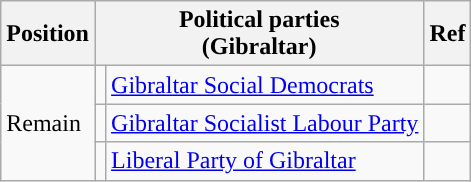<table class="wikitable">
<tr>
<th>Position</th>
<th colspan=2>Political parties<br>(Gibraltar)</th>
<th>Ref</th>
</tr>
<tr>
<td rowspan="3">Remain</td>
<td style="background-color: "></td>
<td><a href='#'>Gibraltar Social Democrats</a></td>
<td></td>
</tr>
<tr>
<td style="background-color: "></td>
<td><a href='#'>Gibraltar Socialist Labour Party</a></td>
<td></td>
</tr>
<tr>
<td style="background-color: "></td>
<td><a href='#'>Liberal Party of Gibraltar</a></td>
<td></td>
</tr>
</table>
